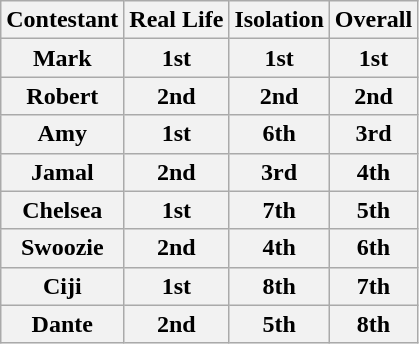<table class="wikitable">
<tr>
<th>Contestant</th>
<th>Real Life</th>
<th>Isolation</th>
<th>Overall</th>
</tr>
<tr>
<th>Mark</th>
<th>1st</th>
<th>1st</th>
<th>1st</th>
</tr>
<tr>
<th>Robert</th>
<th>2nd</th>
<th>2nd</th>
<th>2nd</th>
</tr>
<tr>
<th>Amy</th>
<th>1st</th>
<th>6th</th>
<th>3rd</th>
</tr>
<tr>
<th>Jamal</th>
<th>2nd</th>
<th>3rd</th>
<th>4th</th>
</tr>
<tr>
<th>Chelsea</th>
<th>1st</th>
<th>7th</th>
<th>5th</th>
</tr>
<tr>
<th>Swoozie</th>
<th>2nd</th>
<th>4th</th>
<th>6th</th>
</tr>
<tr>
<th>Ciji</th>
<th>1st</th>
<th>8th</th>
<th>7th</th>
</tr>
<tr>
<th>Dante</th>
<th>2nd</th>
<th>5th</th>
<th>8th</th>
</tr>
</table>
